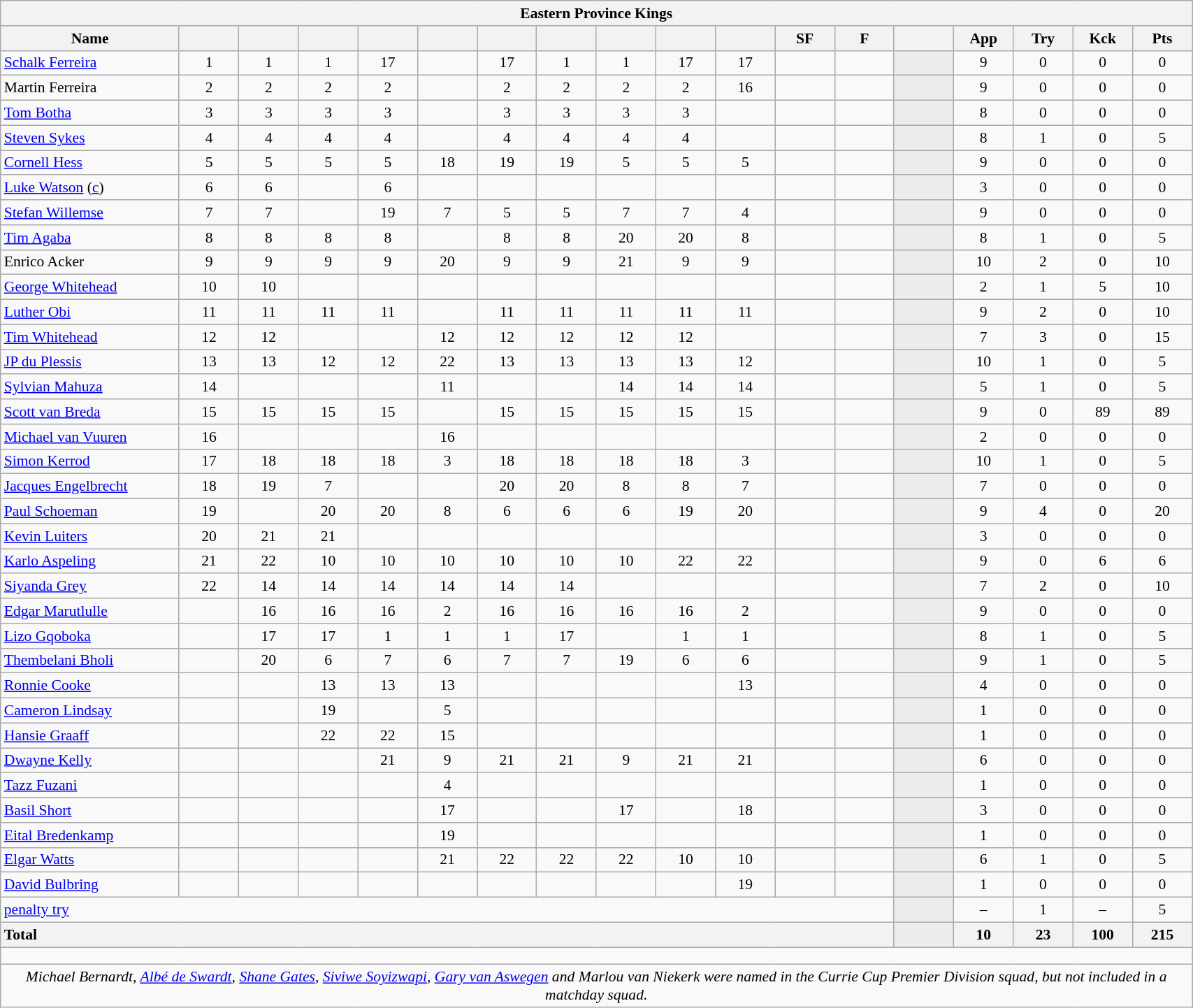<table class="wikitable collapsible collapsed sortable" style="text-align:center; font-size:90%; width:90%">
<tr>
<th colspan="100%">Eastern Province Kings</th>
</tr>
<tr>
<th style="width:15%;">Name</th>
<th style="width:5%;"></th>
<th style="width:5%;"></th>
<th style="width:5%;"></th>
<th style="width:5%;"></th>
<th style="width:5%;"></th>
<th style="width:5%;"></th>
<th style="width:5%;"></th>
<th style="width:5%;"></th>
<th style="width:5%;"></th>
<th style="width:5%;"></th>
<th style="width:5%;">SF</th>
<th style="width:5%;">F</th>
<th style="width:5%;"></th>
<th style="width:5%;">App</th>
<th style="width:5%;">Try</th>
<th style="width:5%;">Kck</th>
<th style="width:5%;">Pts</th>
</tr>
<tr>
<td style="text-align:left;"><a href='#'>Schalk Ferreira</a></td>
<td>1</td>
<td>1</td>
<td>1</td>
<td>17 </td>
<td></td>
<td>17 </td>
<td>1</td>
<td>1</td>
<td>17 </td>
<td>17 </td>
<td></td>
<td></td>
<td style="background:#ECECEC;"></td>
<td>9</td>
<td>0</td>
<td>0</td>
<td>0</td>
</tr>
<tr>
<td style="text-align:left;">Martin Ferreira</td>
<td>2</td>
<td>2</td>
<td>2</td>
<td>2</td>
<td></td>
<td>2</td>
<td>2</td>
<td>2</td>
<td>2</td>
<td>16 </td>
<td></td>
<td></td>
<td style="background:#ECECEC;"></td>
<td>9</td>
<td>0</td>
<td>0</td>
<td>0</td>
</tr>
<tr>
<td style="text-align:left;"><a href='#'>Tom Botha</a></td>
<td>3</td>
<td>3</td>
<td>3</td>
<td>3</td>
<td></td>
<td>3</td>
<td>3</td>
<td>3</td>
<td>3</td>
<td></td>
<td></td>
<td></td>
<td style="background:#ECECEC;"></td>
<td>8</td>
<td>0</td>
<td>0</td>
<td>0</td>
</tr>
<tr>
<td style="text-align:left;"><a href='#'>Steven Sykes</a></td>
<td>4</td>
<td>4</td>
<td>4</td>
<td>4</td>
<td></td>
<td>4</td>
<td>4</td>
<td>4</td>
<td>4</td>
<td></td>
<td></td>
<td></td>
<td style="background:#ECECEC;"></td>
<td>8</td>
<td>1</td>
<td>0</td>
<td>5</td>
</tr>
<tr>
<td style="text-align:left;"><a href='#'>Cornell Hess</a></td>
<td>5</td>
<td>5</td>
<td>5</td>
<td>5</td>
<td>18 </td>
<td>19</td>
<td>19 </td>
<td>5</td>
<td>5</td>
<td>5</td>
<td></td>
<td></td>
<td style="background:#ECECEC;"></td>
<td>9</td>
<td>0</td>
<td>0</td>
<td>0</td>
</tr>
<tr>
<td style="text-align:left;"><a href='#'>Luke Watson</a> (<a href='#'>c</a>)</td>
<td>6</td>
<td>6</td>
<td></td>
<td>6</td>
<td></td>
<td></td>
<td></td>
<td></td>
<td></td>
<td></td>
<td></td>
<td></td>
<td style="background:#ECECEC;"></td>
<td>3</td>
<td>0</td>
<td>0</td>
<td>0</td>
</tr>
<tr>
<td style="text-align:left;"><a href='#'>Stefan Willemse</a></td>
<td>7</td>
<td>7</td>
<td></td>
<td>19 </td>
<td>7</td>
<td>5</td>
<td>5</td>
<td>7</td>
<td>7</td>
<td>4</td>
<td></td>
<td></td>
<td style="background:#ECECEC;"></td>
<td>9</td>
<td>0</td>
<td>0</td>
<td>0</td>
</tr>
<tr>
<td style="text-align:left;"><a href='#'>Tim Agaba</a></td>
<td>8</td>
<td>8</td>
<td>8</td>
<td>8</td>
<td></td>
<td>8</td>
<td>8</td>
<td>20</td>
<td>20 </td>
<td>8</td>
<td></td>
<td></td>
<td style="background:#ECECEC;"></td>
<td>8</td>
<td>1</td>
<td>0</td>
<td>5</td>
</tr>
<tr>
<td style="text-align:left;">Enrico Acker</td>
<td>9</td>
<td>9</td>
<td>9</td>
<td>9</td>
<td>20 </td>
<td>9</td>
<td>9</td>
<td>21 </td>
<td>9</td>
<td>9</td>
<td></td>
<td></td>
<td style="background:#ECECEC;"></td>
<td>10</td>
<td>2</td>
<td>0</td>
<td>10</td>
</tr>
<tr>
<td style="text-align:left;"><a href='#'>George Whitehead</a></td>
<td>10</td>
<td>10</td>
<td></td>
<td></td>
<td></td>
<td></td>
<td></td>
<td></td>
<td></td>
<td></td>
<td></td>
<td></td>
<td style="background:#ECECEC;"></td>
<td>2</td>
<td>1</td>
<td>5</td>
<td>10</td>
</tr>
<tr>
<td style="text-align:left;"><a href='#'>Luther Obi</a></td>
<td>11</td>
<td>11</td>
<td>11</td>
<td>11</td>
<td></td>
<td>11</td>
<td>11</td>
<td>11</td>
<td>11</td>
<td>11</td>
<td></td>
<td></td>
<td style="background:#ECECEC;"></td>
<td>9</td>
<td>2</td>
<td>0</td>
<td>10</td>
</tr>
<tr>
<td style="text-align:left;"><a href='#'>Tim Whitehead</a></td>
<td>12</td>
<td>12</td>
<td></td>
<td></td>
<td>12</td>
<td>12</td>
<td>12</td>
<td>12</td>
<td>12</td>
<td></td>
<td></td>
<td></td>
<td style="background:#ECECEC;"></td>
<td>7</td>
<td>3</td>
<td>0</td>
<td>15</td>
</tr>
<tr>
<td style="text-align:left;"><a href='#'>JP du Plessis</a></td>
<td>13</td>
<td>13</td>
<td>12</td>
<td>12</td>
<td>22 </td>
<td>13</td>
<td>13</td>
<td>13</td>
<td>13</td>
<td>12</td>
<td></td>
<td></td>
<td style="background:#ECECEC;"></td>
<td>10</td>
<td>1</td>
<td>0</td>
<td>5</td>
</tr>
<tr>
<td style="text-align:left;"><a href='#'>Sylvian Mahuza</a></td>
<td>14</td>
<td></td>
<td></td>
<td></td>
<td>11</td>
<td></td>
<td></td>
<td>14</td>
<td>14</td>
<td>14</td>
<td></td>
<td></td>
<td style="background:#ECECEC;"></td>
<td>5</td>
<td>1</td>
<td>0</td>
<td>5</td>
</tr>
<tr>
<td style="text-align:left;"><a href='#'>Scott van Breda</a></td>
<td>15</td>
<td>15</td>
<td>15</td>
<td>15</td>
<td></td>
<td>15</td>
<td>15</td>
<td>15</td>
<td>15</td>
<td>15</td>
<td></td>
<td></td>
<td style="background:#ECECEC;"></td>
<td>9</td>
<td>0</td>
<td>89</td>
<td>89</td>
</tr>
<tr>
<td style="text-align:left;"><a href='#'>Michael van Vuuren</a></td>
<td>16 </td>
<td></td>
<td></td>
<td></td>
<td>16 </td>
<td></td>
<td></td>
<td></td>
<td></td>
<td></td>
<td></td>
<td></td>
<td style="background:#ECECEC;"></td>
<td>2</td>
<td>0</td>
<td>0</td>
<td>0</td>
</tr>
<tr>
<td style="text-align:left;"><a href='#'>Simon Kerrod</a></td>
<td>17 </td>
<td>18 </td>
<td>18 </td>
<td>18 </td>
<td>3</td>
<td>18 </td>
<td>18 </td>
<td>18 </td>
<td>18 </td>
<td>3</td>
<td></td>
<td></td>
<td style="background:#ECECEC;"></td>
<td>10</td>
<td>1</td>
<td>0</td>
<td>5</td>
</tr>
<tr>
<td style="text-align:left;"><a href='#'>Jacques Engelbrecht</a></td>
<td>18 </td>
<td>19 </td>
<td>7</td>
<td></td>
<td></td>
<td>20</td>
<td>20 </td>
<td>8</td>
<td>8</td>
<td>7</td>
<td></td>
<td></td>
<td style="background:#ECECEC;"></td>
<td>7</td>
<td>0</td>
<td>0</td>
<td>0</td>
</tr>
<tr>
<td style="text-align:left;"><a href='#'>Paul Schoeman</a></td>
<td>19 </td>
<td></td>
<td>20 </td>
<td>20 </td>
<td>8</td>
<td>6</td>
<td>6</td>
<td>6</td>
<td>19 </td>
<td>20 </td>
<td></td>
<td></td>
<td style="background:#ECECEC;"></td>
<td>9</td>
<td>4</td>
<td>0</td>
<td>20</td>
</tr>
<tr>
<td style="text-align:left;"><a href='#'>Kevin Luiters</a></td>
<td>20 </td>
<td>21 </td>
<td>21 </td>
<td></td>
<td></td>
<td></td>
<td></td>
<td></td>
<td></td>
<td></td>
<td></td>
<td></td>
<td style="background:#ECECEC;"></td>
<td>3</td>
<td>0</td>
<td>0</td>
<td>0</td>
</tr>
<tr>
<td style="text-align:left;"><a href='#'>Karlo Aspeling</a></td>
<td>21 </td>
<td>22 </td>
<td>10</td>
<td>10</td>
<td>10</td>
<td>10</td>
<td>10</td>
<td>10</td>
<td>22 </td>
<td>22</td>
<td></td>
<td></td>
<td style="background:#ECECEC;"></td>
<td>9</td>
<td>0</td>
<td>6</td>
<td>6</td>
</tr>
<tr>
<td style="text-align:left;"><a href='#'>Siyanda Grey</a></td>
<td>22 </td>
<td>14</td>
<td>14</td>
<td>14</td>
<td>14</td>
<td>14</td>
<td>14</td>
<td></td>
<td></td>
<td></td>
<td></td>
<td></td>
<td style="background:#ECECEC;"></td>
<td>7</td>
<td>2</td>
<td>0</td>
<td>10</td>
</tr>
<tr>
<td style="text-align:left;"><a href='#'>Edgar Marutlulle</a></td>
<td></td>
<td>16 </td>
<td>16 </td>
<td>16 </td>
<td>2</td>
<td>16 </td>
<td>16 </td>
<td>16 </td>
<td>16 </td>
<td>2</td>
<td></td>
<td></td>
<td style="background:#ECECEC;"></td>
<td>9</td>
<td>0</td>
<td>0</td>
<td>0</td>
</tr>
<tr>
<td style="text-align:left;"><a href='#'>Lizo Gqoboka</a></td>
<td></td>
<td>17 </td>
<td>17 </td>
<td>1</td>
<td>1</td>
<td>1</td>
<td>17 </td>
<td></td>
<td>1</td>
<td>1</td>
<td></td>
<td></td>
<td style="background:#ECECEC;"></td>
<td>8</td>
<td>1</td>
<td>0</td>
<td>5</td>
</tr>
<tr>
<td style="text-align:left;"><a href='#'>Thembelani Bholi</a></td>
<td></td>
<td>20 </td>
<td>6</td>
<td>7</td>
<td>6</td>
<td>7</td>
<td>7</td>
<td>19 </td>
<td>6</td>
<td>6</td>
<td></td>
<td></td>
<td style="background:#ECECEC;"></td>
<td>9</td>
<td>1</td>
<td>0</td>
<td>5</td>
</tr>
<tr>
<td style="text-align:left;"><a href='#'>Ronnie Cooke</a></td>
<td></td>
<td></td>
<td>13</td>
<td>13</td>
<td>13</td>
<td></td>
<td></td>
<td></td>
<td></td>
<td>13</td>
<td></td>
<td></td>
<td style="background:#ECECEC;"></td>
<td>4</td>
<td>0</td>
<td>0</td>
<td>0</td>
</tr>
<tr>
<td style="text-align:left;"><a href='#'>Cameron Lindsay</a></td>
<td></td>
<td></td>
<td>19</td>
<td></td>
<td>5</td>
<td></td>
<td></td>
<td></td>
<td></td>
<td></td>
<td></td>
<td></td>
<td style="background:#ECECEC;"></td>
<td>1</td>
<td>0</td>
<td>0</td>
<td>0</td>
</tr>
<tr>
<td style="text-align:left;"><a href='#'>Hansie Graaff</a></td>
<td></td>
<td></td>
<td>22</td>
<td>22</td>
<td>15</td>
<td></td>
<td></td>
<td></td>
<td></td>
<td></td>
<td></td>
<td></td>
<td style="background:#ECECEC;"></td>
<td>1</td>
<td>0</td>
<td>0</td>
<td>0</td>
</tr>
<tr>
<td style="text-align:left;"><a href='#'>Dwayne Kelly</a></td>
<td></td>
<td></td>
<td></td>
<td>21 </td>
<td>9</td>
<td>21</td>
<td>21 </td>
<td>9</td>
<td>21 </td>
<td>21 </td>
<td></td>
<td></td>
<td style="background:#ECECEC;"></td>
<td>6</td>
<td>0</td>
<td>0</td>
<td>0</td>
</tr>
<tr>
<td style="text-align:left;"><a href='#'>Tazz Fuzani</a></td>
<td></td>
<td></td>
<td></td>
<td></td>
<td>4</td>
<td></td>
<td></td>
<td></td>
<td></td>
<td></td>
<td></td>
<td></td>
<td style="background:#ECECEC;"></td>
<td>1</td>
<td>0</td>
<td>0</td>
<td>0</td>
</tr>
<tr>
<td style="text-align:left;"><a href='#'>Basil Short</a></td>
<td></td>
<td></td>
<td></td>
<td></td>
<td>17 </td>
<td></td>
<td></td>
<td>17 </td>
<td></td>
<td>18 </td>
<td></td>
<td></td>
<td style="background:#ECECEC;"></td>
<td>3</td>
<td>0</td>
<td>0</td>
<td>0</td>
</tr>
<tr>
<td style="text-align:left;"><a href='#'>Eital Bredenkamp</a></td>
<td></td>
<td></td>
<td></td>
<td></td>
<td>19 </td>
<td></td>
<td></td>
<td></td>
<td></td>
<td></td>
<td></td>
<td></td>
<td style="background:#ECECEC;"></td>
<td>1</td>
<td>0</td>
<td>0</td>
<td>0</td>
</tr>
<tr>
<td style="text-align:left;"><a href='#'>Elgar Watts</a></td>
<td></td>
<td></td>
<td></td>
<td></td>
<td>21 </td>
<td>22 </td>
<td>22 </td>
<td>22 </td>
<td>10</td>
<td>10</td>
<td></td>
<td></td>
<td style="background:#ECECEC;"></td>
<td>6</td>
<td>1</td>
<td>0</td>
<td>5</td>
</tr>
<tr>
<td style="text-align:left;"><a href='#'>David Bulbring</a></td>
<td></td>
<td></td>
<td></td>
<td></td>
<td></td>
<td></td>
<td></td>
<td></td>
<td></td>
<td>19 </td>
<td></td>
<td></td>
<td style="background:#ECECEC;"></td>
<td>1</td>
<td>0</td>
<td>0</td>
<td>0</td>
</tr>
<tr>
<td colspan="13" style="text-align:left;"><a href='#'>penalty try</a></td>
<td style="background:#ECECEC;"></td>
<td>–</td>
<td>1</td>
<td>–</td>
<td>5</td>
</tr>
<tr>
<th colspan="13" style="text-align:left;">Total</th>
<th style="background:#ECECEC;"></th>
<th>10</th>
<th>23</th>
<th>100</th>
<th>215</th>
</tr>
<tr>
<td colspan="100%" style="height: 10px;"></td>
</tr>
<tr>
<td colspan="100%" style="text-align:center;"><em>Michael Bernardt, <a href='#'>Albé de Swardt</a>, <a href='#'>Shane Gates</a>, <a href='#'>Siviwe Soyizwapi</a>, <a href='#'>Gary van Aswegen</a> and Marlou van Niekerk were named in the Currie Cup Premier Division squad, but not included in a matchday squad.</em></td>
</tr>
</table>
